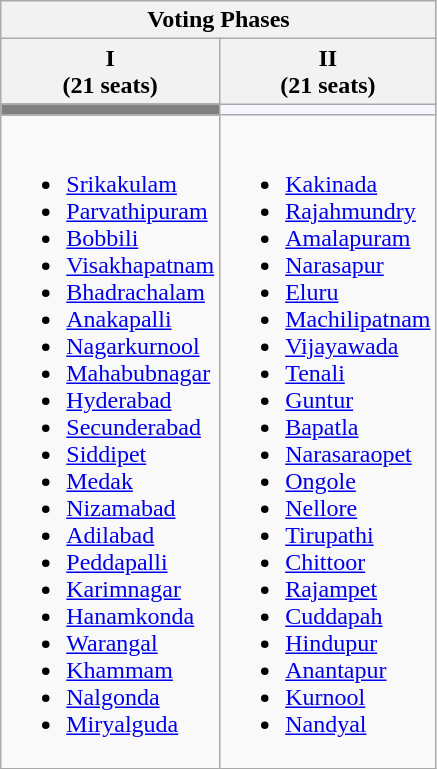<table class="wikitable">
<tr>
<th colspan="3">Voting Phases</th>
</tr>
<tr>
<th>I<br>(21 seats)</th>
<th>II<br>(21 seats)</th>
</tr>
<tr>
<td style="background:#808080;"></td>
<td style="background:#F6F6FF;"></td>
</tr>
<tr style="vertical-align: top;">
<td><br><ul><li><a href='#'>Srikakulam</a></li><li><a href='#'>Parvathipuram</a></li><li><a href='#'>Bobbili</a></li><li><a href='#'>Visakhapatnam</a></li><li><a href='#'>Bhadrachalam</a></li><li><a href='#'>Anakapalli</a></li><li><a href='#'>Nagarkurnool</a></li><li><a href='#'>Mahabubnagar</a></li><li><a href='#'>Hyderabad</a></li><li><a href='#'>Secunderabad</a></li><li><a href='#'>Siddipet</a></li><li><a href='#'>Medak</a></li><li><a href='#'>Nizamabad</a></li><li><a href='#'>Adilabad</a></li><li><a href='#'>Peddapalli</a></li><li><a href='#'>Karimnagar</a></li><li><a href='#'>Hanamkonda</a></li><li><a href='#'>Warangal</a></li><li><a href='#'>Khammam</a></li><li><a href='#'>Nalgonda</a></li><li><a href='#'>Miryalguda</a></li></ul></td>
<td><br><ul><li><a href='#'>Kakinada</a></li><li><a href='#'>Rajahmundry</a></li><li><a href='#'>Amalapuram</a></li><li><a href='#'>Narasapur</a></li><li><a href='#'>Eluru</a></li><li><a href='#'>Machilipatnam</a></li><li><a href='#'>Vijayawada</a></li><li><a href='#'>Tenali</a></li><li><a href='#'>Guntur</a></li><li><a href='#'>Bapatla</a></li><li><a href='#'>Narasaraopet</a></li><li><a href='#'>Ongole</a></li><li><a href='#'>Nellore</a></li><li><a href='#'>Tirupathi</a></li><li><a href='#'>Chittoor</a></li><li><a href='#'>Rajampet</a></li><li><a href='#'>Cuddapah</a></li><li><a href='#'>Hindupur</a></li><li><a href='#'>Anantapur</a></li><li><a href='#'>Kurnool</a></li><li><a href='#'>Nandyal</a></li></ul></td>
</tr>
</table>
